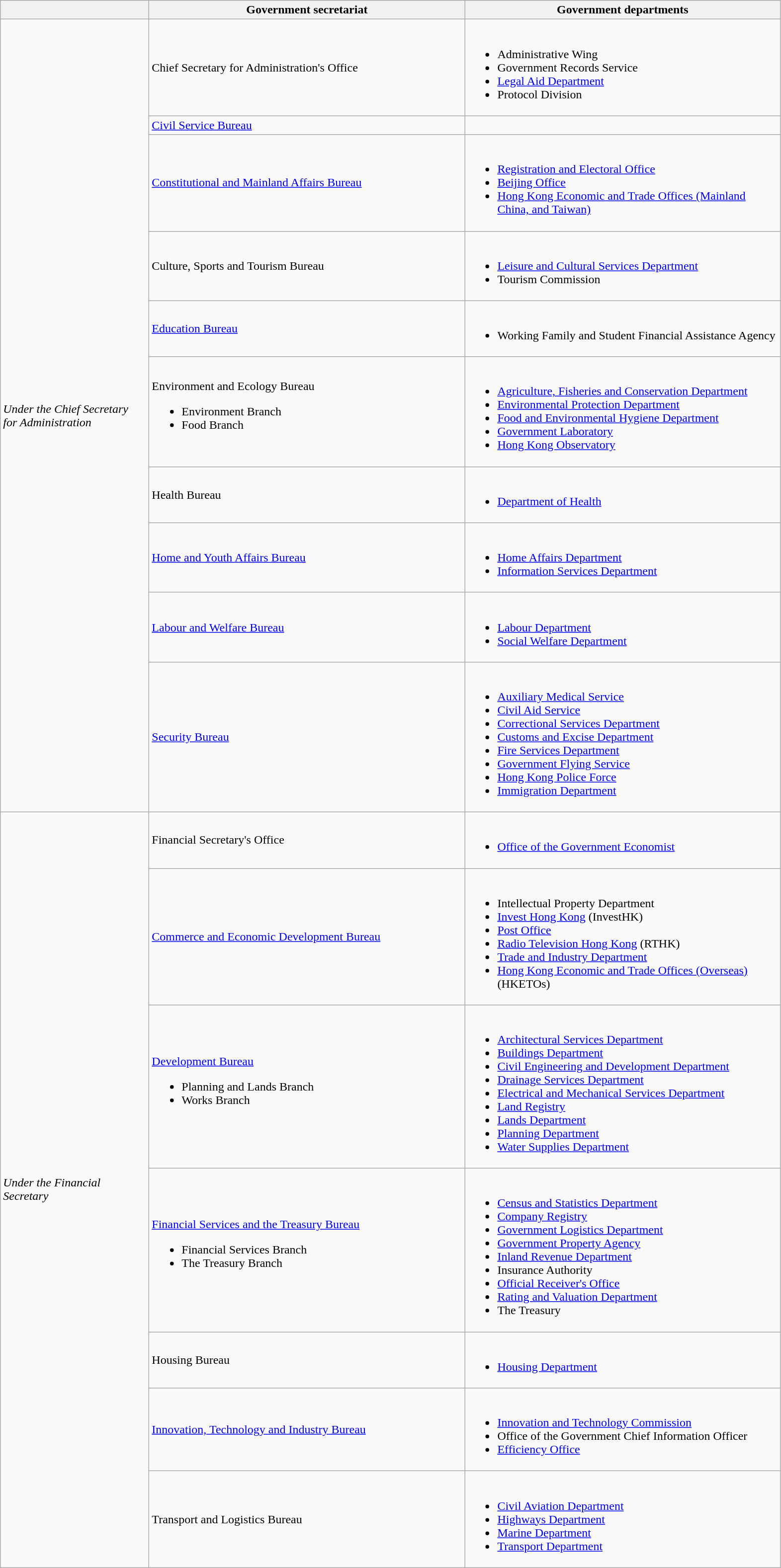<table class="wikitable mw-collapsible mw-collapsed">
<tr>
<th style=width:12em></th>
<th style=width:26em>Government secretariat</th>
<th style=width:26em>Government departments</th>
</tr>
<tr>
<td rowspan="10"><em>Under the Chief Secretary<br> for Administration</em></td>
<td>Chief Secretary for Administration's Office</td>
<td><br><ul><li>Administrative Wing</li><li>Government Records Service</li><li><a href='#'>Legal Aid Department</a></li><li>Protocol Division</li></ul></td>
</tr>
<tr>
<td><a href='#'>Civil Service Bureau</a></td>
</tr>
<tr>
<td><a href='#'>Constitutional and Mainland Affairs Bureau</a></td>
<td><br><ul><li><a href='#'>Registration and Electoral Office</a></li><li><a href='#'>Beijing Office</a></li><li><a href='#'>Hong Kong Economic and Trade Offices (Mainland China, and Taiwan)</a></li></ul></td>
</tr>
<tr>
<td>Culture, Sports and Tourism Bureau</td>
<td><br><ul><li><a href='#'>Leisure and Cultural Services Department</a></li><li>Tourism Commission</li></ul></td>
</tr>
<tr>
<td><a href='#'>Education Bureau</a></td>
<td><br><ul><li>Working Family and Student Financial Assistance Agency</li></ul></td>
</tr>
<tr>
<td>Environment and Ecology Bureau<br><ul><li>Environment Branch</li><li>Food Branch</li></ul></td>
<td><br><ul><li><a href='#'>Agriculture, Fisheries and Conservation Department</a></li><li><a href='#'>Environmental Protection Department</a></li><li><a href='#'>Food and Environmental Hygiene Department</a></li><li><a href='#'>Government Laboratory</a></li><li><a href='#'>Hong Kong Observatory</a></li></ul></td>
</tr>
<tr>
<td>Health Bureau</td>
<td><br><ul><li><a href='#'>Department of Health</a></li></ul></td>
</tr>
<tr>
<td><a href='#'>Home and Youth Affairs Bureau</a></td>
<td><br><ul><li><a href='#'>Home Affairs Department</a></li><li><a href='#'>Information Services Department</a></li></ul></td>
</tr>
<tr>
<td><a href='#'>Labour and Welfare Bureau</a></td>
<td><br><ul><li><a href='#'>Labour Department</a></li><li><a href='#'>Social Welfare Department</a></li></ul></td>
</tr>
<tr>
<td><a href='#'>Security Bureau</a></td>
<td><br><ul><li><a href='#'>Auxiliary Medical Service</a></li><li><a href='#'>Civil Aid Service</a></li><li><a href='#'>Correctional Services Department</a></li><li><a href='#'>Customs and Excise Department</a></li><li><a href='#'>Fire Services Department</a></li><li><a href='#'>Government Flying Service</a></li><li><a href='#'>Hong Kong Police Force</a></li><li><a href='#'>Immigration Department</a></li></ul></td>
</tr>
<tr>
<td rowspan="7"><em>Under the Financial<br> Secretary</em></td>
<td>Financial Secretary's Office</td>
<td><br><ul><li><a href='#'>Office of the Government Economist</a></li></ul></td>
</tr>
<tr>
<td><a href='#'>Commerce and Economic Development Bureau</a></td>
<td><br><ul><li>Intellectual Property Department</li><li><a href='#'>Invest Hong Kong</a> (InvestHK)</li><li><a href='#'>Post Office</a></li><li><a href='#'>Radio Television Hong Kong</a> (RTHK)</li><li><a href='#'>Trade and Industry Department</a></li><li><a href='#'>Hong Kong Economic and Trade Offices (Overseas)</a> (HKETOs)</li></ul></td>
</tr>
<tr>
<td><a href='#'>Development Bureau</a><br><ul><li>Planning and Lands Branch</li><li>Works Branch</li></ul></td>
<td><br><ul><li><a href='#'>Architectural Services Department</a></li><li><a href='#'>Buildings Department</a></li><li><a href='#'>Civil Engineering and Development Department</a></li><li><a href='#'>Drainage Services Department</a></li><li><a href='#'>Electrical and Mechanical Services Department</a></li><li><a href='#'>Land Registry</a></li><li><a href='#'>Lands Department</a></li><li><a href='#'>Planning Department</a></li><li><a href='#'>Water Supplies Department</a></li></ul></td>
</tr>
<tr>
<td><a href='#'>Financial Services and the Treasury Bureau</a><br><ul><li>Financial Services Branch</li><li>The Treasury Branch</li></ul></td>
<td><br><ul><li><a href='#'>Census and Statistics Department</a></li><li><a href='#'>Company Registry</a></li><li><a href='#'>Government Logistics Department</a></li><li><a href='#'>Government Property Agency</a></li><li><a href='#'>Inland Revenue Department</a></li><li>Insurance Authority</li><li><a href='#'>Official Receiver's Office</a></li><li><a href='#'>Rating and Valuation Department</a></li><li>The Treasury</li></ul></td>
</tr>
<tr>
<td>Housing Bureau</td>
<td><br><ul><li><a href='#'>Housing Department</a></li></ul></td>
</tr>
<tr>
<td><a href='#'>Innovation, Technology and Industry Bureau</a></td>
<td><br><ul><li><a href='#'>Innovation and Technology Commission</a></li><li>Office of the Government Chief Information Officer</li><li><a href='#'>Efficiency Office</a></li></ul></td>
</tr>
<tr>
<td>Transport and Logistics Bureau</td>
<td><br><ul><li><a href='#'>Civil Aviation Department</a></li><li><a href='#'>Highways Department</a></li><li><a href='#'>Marine Department</a></li><li><a href='#'>Transport Department</a></li></ul></td>
</tr>
</table>
